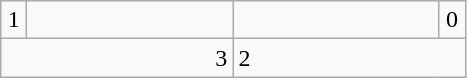<table class=wikitable>
<tr>
<td align=center width=10>1</td>
<td align="center" width="130"></td>
<td align="center" width="130"></td>
<td align="center" width="10">0</td>
</tr>
<tr>
<td colspan=2 align=right>3</td>
<td colspan="2">2</td>
</tr>
</table>
